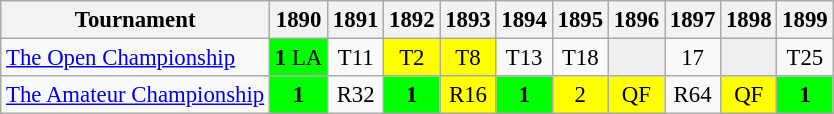<table class="wikitable" style="font-size:95%;text-align:center;">
<tr>
<th>Tournament</th>
<th>1890</th>
<th>1891</th>
<th>1892</th>
<th>1893</th>
<th>1894</th>
<th>1895</th>
<th>1896</th>
<th>1897</th>
<th>1898</th>
<th>1899</th>
</tr>
<tr>
<td align=left><a href='#'>The Open Championship</a></td>
<td style="background:#00ff00;"><strong>1</strong> <span>LA</span></td>
<td>T11</td>
<td style="background:yellow;">T2</td>
<td style="background:yellow;">T8</td>
<td>T13</td>
<td>T18</td>
<td style="background:#eeeeee;"></td>
<td>17</td>
<td style="background:#eeeeee;"></td>
<td>T25</td>
</tr>
<tr>
<td align=left><a href='#'>The Amateur Championship</a></td>
<td style="background:#00ff00;"><strong>1</strong></td>
<td>R32</td>
<td style="background:#00ff00;"><strong>1</strong></td>
<td style="background:yellow;">R16</td>
<td style="background:#00ff00;"><strong>1</strong></td>
<td style="background:yellow;">2</td>
<td style="background:yellow;">QF</td>
<td>R64</td>
<td style="background:yellow;">QF</td>
<td style="background:#00ff00;"><strong>1</strong></td>
</tr>
</table>
